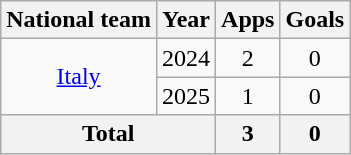<table class=wikitable style=text-align:center>
<tr>
<th>National team</th>
<th>Year</th>
<th>Apps</th>
<th>Goals</th>
</tr>
<tr>
<td rowspan="2"><a href='#'>Italy</a></td>
<td>2024</td>
<td>2</td>
<td>0</td>
</tr>
<tr>
<td>2025</td>
<td>1</td>
<td>0</td>
</tr>
<tr>
<th colspan="2">Total</th>
<th>3</th>
<th>0</th>
</tr>
</table>
